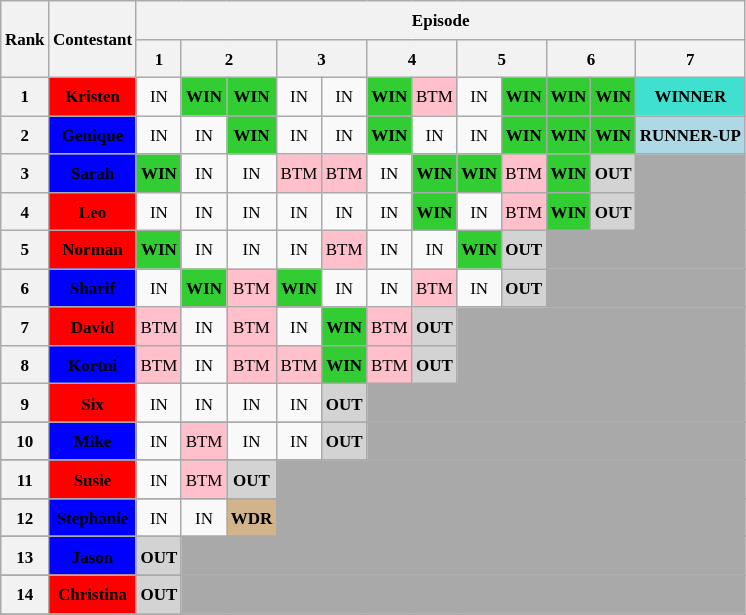<table class="wikitable" style="text-align: center; font-size: 8.5pt; line-height:20px;">
<tr>
<th rowspan=2>Rank</th>
<th rowspan=2>Contestant</th>
<th colspan=12>Episode</th>
</tr>
<tr>
<th>1</th>
<th colspan=2>2</th>
<th colspan=2>3</th>
<th colspan=2>4</th>
<th colspan=2>5</th>
<th colspan=2>6</th>
<th>7</th>
</tr>
<tr>
<th>1</th>
<td style="background:red"><span><strong>Kristen</strong></span></td>
<td>IN</td>
<td style="background:limegreen;"><strong>WIN</strong></td>
<td style="background:limegreen;"><strong>WIN</strong></td>
<td>IN</td>
<td>IN</td>
<td style="background:limegreen;"><strong>WIN</strong></td>
<td style="background:pink;">BTM</td>
<td>IN</td>
<td style="background:limegreen;"><strong>WIN</strong></td>
<td style="background:limegreen;"><strong>WIN</strong></td>
<td style="background:limegreen;"><strong>WIN</strong></td>
<td style="background:turquoise;"><strong>WINNER</strong></td>
</tr>
<tr>
<th>2</th>
<td style="background:blue"><span><strong>Genique</strong></span></td>
<td>IN</td>
<td>IN</td>
<td style="background:limegreen;"><strong>WIN</strong></td>
<td>IN</td>
<td>IN</td>
<td style="background:limegreen;"><strong>WIN</strong></td>
<td>IN</td>
<td>IN</td>
<td style="background:limegreen;"><strong>WIN</strong></td>
<td style="background:limegreen;"><strong>WIN</strong></td>
<td style="background:limegreen;"><strong>WIN</strong></td>
<td style="background:lightblue;"><strong>RUNNER-UP</strong></td>
</tr>
<tr>
<th>3</th>
<td style="background:blue"><span><strong>Sarah</strong></span></td>
<td style="background:limegreen;"><strong>WIN</strong></td>
<td>IN</td>
<td>IN</td>
<td style="background:pink;">BTM</td>
<td style="background:pink;">BTM</td>
<td>IN</td>
<td style="background:limegreen;"><strong>WIN</strong></td>
<td style="background:limegreen;"><strong>WIN</strong></td>
<td style="background:pink;">BTM</td>
<td style="background:limegreen;"><strong>WIN</strong></td>
<td style="background:lightgray;"><strong>OUT</strong></td>
<td colspan="4" style="background:darkgrey;"></td>
</tr>
<tr>
<th>4</th>
<td style="background:red"><span><strong>Leo</strong></span></td>
<td>IN</td>
<td>IN</td>
<td>IN</td>
<td>IN</td>
<td>IN</td>
<td>IN</td>
<td style="background:limegreen;"><strong>WIN</strong></td>
<td>IN</td>
<td style="background:pink;">BTM</td>
<td style="background:limegreen;"><strong>WIN</strong></td>
<td style="background:lightgray;"><strong>OUT</strong></td>
<td colspan="4" style="background:darkgrey;"></td>
</tr>
<tr>
<th>5</th>
<td style="background:red"><span><strong>Norman</strong></span></td>
<td style="background:limegreen;"><strong>WIN</strong></td>
<td>IN</td>
<td>IN</td>
<td>IN</td>
<td style="background:pink;">BTM</td>
<td>IN</td>
<td>IN</td>
<td style="background:limegreen;"><strong>WIN</strong></td>
<td style="background:lightgray;"><strong>OUT</strong></td>
<td colspan="5" style="background:darkgrey;"></td>
</tr>
<tr>
<th>6</th>
<td style="background:blue"><span><strong>Sharif</strong></span></td>
<td>IN</td>
<td style="background:limegreen;"><strong>WIN</strong></td>
<td style="background:pink;">BTM</td>
<td style="background:limegreen;"><strong>WIN</strong></td>
<td>IN</td>
<td>IN</td>
<td style="background:pink;">BTM</td>
<td>IN</td>
<td style="background:lightgray;"><strong>OUT</strong></td>
<td colspan="5" style="background:darkgrey;"></td>
</tr>
<tr>
<th>7</th>
<td style="background:red"><span><strong>David</strong></span></td>
<td style="background:pink;">BTM</td>
<td>IN</td>
<td style="background:pink;">BTM</td>
<td>IN</td>
<td style="background:limegreen;"><strong>WIN</strong></td>
<td style="background:pink;">BTM</td>
<td style="background:lightgray;"><strong>OUT</strong></td>
<td colspan="7" style="background:darkgrey;"></td>
</tr>
<tr>
<th>8</th>
<td style="background:blue"><span><strong>Kortni</strong></span></td>
<td style="background:pink;">BTM</td>
<td>IN</td>
<td style="background:pink;">BTM</td>
<td style="background:pink;">BTM</td>
<td style="background:limegreen;"><strong>WIN</strong></td>
<td style="background:pink;">BTM</td>
<td style="background:lightgray;"><strong>OUT</strong></td>
<td colspan="7" style="background:darkgrey;"></td>
</tr>
<tr>
<th>9</th>
<td style="background:red"><span><strong>Six</strong></span></td>
<td>IN</td>
<td>IN</td>
<td>IN</td>
<td>IN</td>
<td style="background:lightgray;"><strong>OUT</strong></td>
<td colspan="8" style="background:darkgrey;"></td>
</tr>
<tr>
</tr>
<tr>
<th>10</th>
<td style="background:blue"><span><strong>Mike</strong></span></td>
<td>IN</td>
<td style="background:pink;">BTM</td>
<td>IN</td>
<td>IN</td>
<td style="background:lightgray;"><strong>OUT</strong></td>
<td colspan="8" style="background:darkgrey;"></td>
</tr>
<tr>
</tr>
<tr>
<th>11</th>
<td style="background:red"><span><strong>Susie</strong></span></td>
<td>IN</td>
<td style="background:pink;">BTM</td>
<td style="background:lightgray;"><strong>OUT</strong></td>
<td colspan="9" style="background:darkgrey;"></td>
</tr>
<tr>
</tr>
<tr>
<th>12</th>
<td style="background:blue"><span><strong>Stephanie</strong></span></td>
<td>IN</td>
<td>IN</td>
<td style="background:tan;"><strong>WDR</strong></td>
<td colspan="9" style="background:darkgrey;"></td>
</tr>
<tr>
</tr>
<tr>
<th>13</th>
<td style="background:blue"><span><strong>Jason</strong></span></td>
<td style="background:lightgray;"><strong>OUT</strong></td>
<td colspan="11" style="background:darkgrey;"></td>
</tr>
<tr>
</tr>
<tr>
<th>14</th>
<td style="background:red"><span><strong>Christina</strong></span></td>
<td style="background:lightgray;"><strong>OUT</strong></td>
<td colspan="11" style="background:darkgrey;"></td>
</tr>
<tr>
</tr>
<tr>
</tr>
</table>
